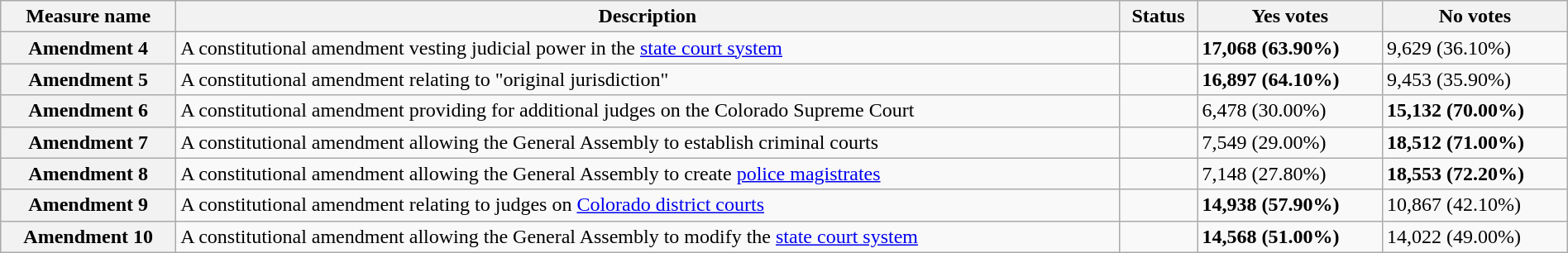<table class="wikitable sortable plainrowheaders" style="width:100%">
<tr>
<th scope="col">Measure name</th>
<th class="unsortable" scope="col">Description</th>
<th scope="col">Status</th>
<th scope="col">Yes votes</th>
<th scope="col">No votes</th>
</tr>
<tr>
<th scope="row">Amendment 4</th>
<td>A constitutional amendment vesting judicial power in the <a href='#'>state court system</a></td>
<td></td>
<td><strong>17,068 (63.90%)</strong></td>
<td>9,629 (36.10%)</td>
</tr>
<tr>
<th scope="row">Amendment 5</th>
<td>A constitutional amendment relating to "original jurisdiction"</td>
<td></td>
<td><strong>16,897 (64.10%)</strong></td>
<td>9,453 (35.90%)</td>
</tr>
<tr>
<th scope="row">Amendment 6</th>
<td>A constitutional amendment providing for additional judges on the Colorado Supreme Court</td>
<td></td>
<td>6,478 (30.00%)</td>
<td><strong>15,132 (70.00%)</strong></td>
</tr>
<tr>
<th scope="row">Amendment 7</th>
<td>A constitutional amendment allowing the General Assembly to establish criminal courts</td>
<td></td>
<td>7,549 (29.00%)</td>
<td><strong>18,512 (71.00%)</strong></td>
</tr>
<tr>
<th scope="row">Amendment 8</th>
<td>A constitutional amendment allowing the General Assembly to create <a href='#'>police magistrates</a></td>
<td></td>
<td>7,148 (27.80%)</td>
<td><strong>18,553 (72.20%)</strong></td>
</tr>
<tr>
<th scope="row">Amendment 9</th>
<td>A constitutional amendment relating to judges on <a href='#'>Colorado district courts</a></td>
<td></td>
<td><strong>14,938 (57.90%)</strong></td>
<td>10,867 (42.10%)</td>
</tr>
<tr>
<th scope="row">Amendment 10</th>
<td>A constitutional amendment allowing the General Assembly to modify the <a href='#'>state court system</a></td>
<td></td>
<td><strong>14,568 (51.00%)</strong></td>
<td>14,022 (49.00%)</td>
</tr>
</table>
